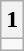<table class="wikitable">
<tr>
<th>1</th>
</tr>
<tr>
<td></td>
</tr>
</table>
